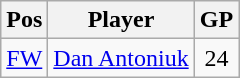<table class=wikitable>
<tr>
<th>Pos</th>
<th>Player</th>
<th>GP</th>
</tr>
<tr>
<td align="center"><a href='#'>FW</a></td>
<td> <a href='#'>Dan Antoniuk</a></td>
<td align="center">24</td>
</tr>
</table>
